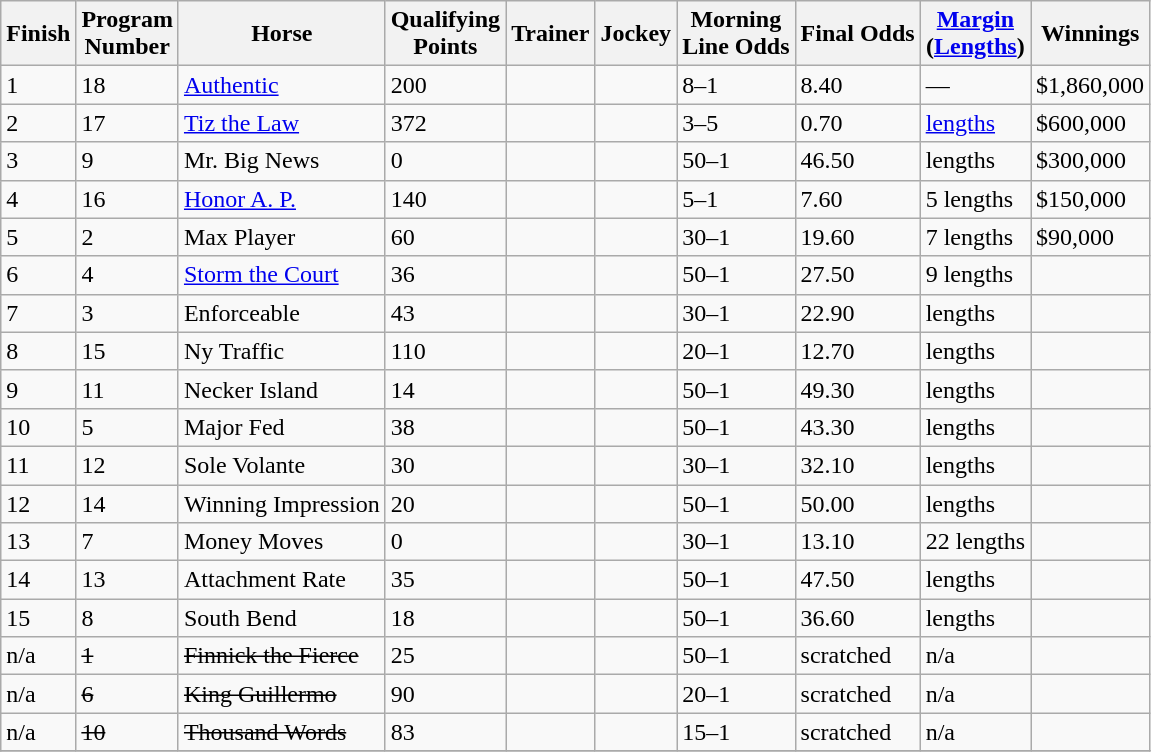<table class="wikitable sortable" border="1">
<tr>
<th scope="col">Finish</th>
<th scope="col">Program<br>Number</th>
<th scope="col">Horse</th>
<th scope="col">Qualifying<br>Points</th>
<th scope="col">Trainer</th>
<th scope="col">Jockey</th>
<th scope="col">Morning<br>Line Odds</th>
<th scope="col">Final Odds</th>
<th scope="col" class=unsortable><a href='#'>Margin</a><br>(<a href='#'>Lengths</a>)</th>
<th scope="col">Winnings</th>
</tr>
<tr>
<td>1</td>
<td>18</td>
<td><a href='#'>Authentic</a></td>
<td>200</td>
<td></td>
<td></td>
<td>8–1</td>
<td>8.40</td>
<td>—</td>
<td>$1,860,000</td>
</tr>
<tr>
<td>2</td>
<td>17</td>
<td><a href='#'>Tiz the Law</a></td>
<td>372</td>
<td></td>
<td></td>
<td>3–5</td>
<td>0.70</td>
<td> <a href='#'>lengths</a></td>
<td>$600,000</td>
</tr>
<tr>
<td>3</td>
<td>9</td>
<td>Mr. Big News</td>
<td>0</td>
<td></td>
<td></td>
<td>50–1</td>
<td>46.50</td>
<td> lengths</td>
<td>$300,000</td>
</tr>
<tr>
<td>4</td>
<td>16</td>
<td><a href='#'>Honor A. P.</a></td>
<td>140</td>
<td></td>
<td></td>
<td>5–1</td>
<td>7.60</td>
<td>5 lengths</td>
<td>$150,000</td>
</tr>
<tr>
<td>5</td>
<td>2</td>
<td>Max Player</td>
<td>60</td>
<td></td>
<td></td>
<td>30–1</td>
<td>19.60</td>
<td>7 lengths</td>
<td>$90,000</td>
</tr>
<tr>
<td>6</td>
<td>4</td>
<td><a href='#'>Storm the Court</a></td>
<td>36</td>
<td></td>
<td></td>
<td>50–1</td>
<td>27.50</td>
<td>9 lengths</td>
<td></td>
</tr>
<tr>
<td>7</td>
<td>3</td>
<td>Enforceable</td>
<td>43</td>
<td></td>
<td></td>
<td>30–1</td>
<td>22.90</td>
<td> lengths</td>
<td></td>
</tr>
<tr>
<td>8</td>
<td>15</td>
<td>Ny Traffic</td>
<td>110</td>
<td></td>
<td></td>
<td>20–1</td>
<td>12.70</td>
<td> lengths</td>
<td></td>
</tr>
<tr>
<td>9</td>
<td>11</td>
<td>Necker Island</td>
<td>14</td>
<td></td>
<td></td>
<td>50–1</td>
<td>49.30</td>
<td> lengths</td>
<td></td>
</tr>
<tr>
<td>10</td>
<td>5</td>
<td>Major Fed</td>
<td>38</td>
<td></td>
<td></td>
<td>50–1</td>
<td>43.30</td>
<td> lengths</td>
<td></td>
</tr>
<tr>
<td>11</td>
<td>12</td>
<td>Sole Volante</td>
<td>30</td>
<td></td>
<td></td>
<td>30–1</td>
<td>32.10</td>
<td> lengths</td>
<td></td>
</tr>
<tr>
<td>12</td>
<td>14</td>
<td>Winning Impression</td>
<td>20</td>
<td></td>
<td></td>
<td>50–1</td>
<td>50.00</td>
<td> lengths</td>
<td></td>
</tr>
<tr>
<td>13</td>
<td>7</td>
<td>Money Moves</td>
<td>0</td>
<td></td>
<td></td>
<td>30–1</td>
<td>13.10</td>
<td>22 lengths</td>
<td></td>
</tr>
<tr>
<td>14</td>
<td>13</td>
<td>Attachment Rate</td>
<td>35</td>
<td></td>
<td></td>
<td>50–1</td>
<td>47.50</td>
<td> lengths</td>
<td></td>
</tr>
<tr>
<td>15</td>
<td>8</td>
<td>South Bend</td>
<td>18</td>
<td></td>
<td></td>
<td>50–1</td>
<td>36.60</td>
<td> lengths</td>
<td></td>
</tr>
<tr>
<td>n/a</td>
<td><s>1</s></td>
<td><s>Finnick the Fierce</s></td>
<td>25</td>
<td></td>
<td></td>
<td>50–1</td>
<td>scratched</td>
<td>n/a</td>
<td></td>
</tr>
<tr>
<td>n/a</td>
<td><s>6</s></td>
<td><s>King Guillermo</s></td>
<td>90</td>
<td></td>
<td></td>
<td>20–1</td>
<td>scratched</td>
<td>n/a</td>
<td></td>
</tr>
<tr>
<td>n/a</td>
<td><s>10</s></td>
<td><s>Thousand Words</s></td>
<td>83</td>
<td></td>
<td></td>
<td>15–1</td>
<td>scratched</td>
<td>n/a</td>
<td></td>
</tr>
<tr>
</tr>
</table>
